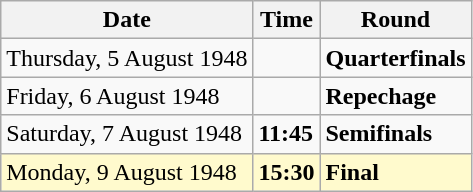<table class="wikitable">
<tr>
<th>Date</th>
<th>Time</th>
<th>Round</th>
</tr>
<tr>
<td>Thursday, 5 August 1948</td>
<td></td>
<td><strong>Quarterfinals</strong></td>
</tr>
<tr>
<td>Friday, 6 August 1948</td>
<td></td>
<td><strong>Repechage</strong></td>
</tr>
<tr>
<td>Saturday, 7 August 1948</td>
<td><strong>11:45</strong></td>
<td><strong>Semifinals</strong></td>
</tr>
<tr style=background:lemonchiffon>
<td>Monday, 9 August 1948</td>
<td><strong>15:30</strong></td>
<td><strong>Final</strong></td>
</tr>
</table>
